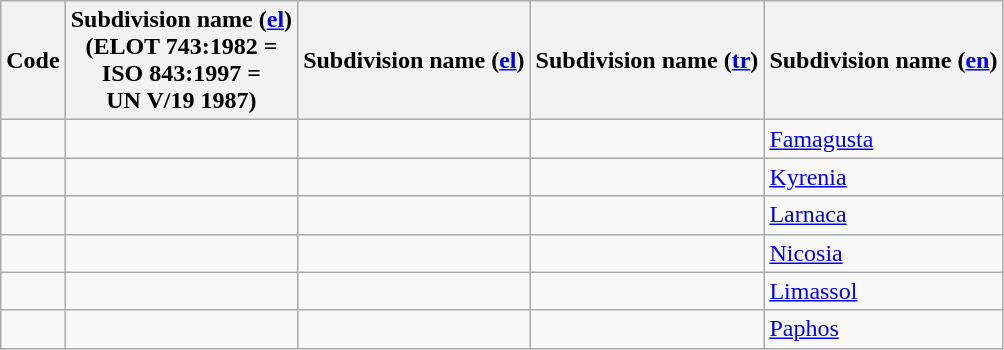<table class="wikitable sortable">
<tr>
<th scope="col">Code</th>
<th scope="col">Subdivision name (<a href='#'>el</a>)<br>(ELOT 743:1982 =<br>ISO 843:1997 =<br>UN V/19 1987)</th>
<th scope="col">Subdivision name (<a href='#'>el</a>)</th>
<th scope="col">Subdivision name (<a href='#'>tr</a>)</th>
<th scope="col">Subdivision name (<a href='#'>en</a>)</th>
</tr>
<tr>
<td></td>
<td></td>
<td></td>
<td></td>
<td><a href='#'>Famagusta</a></td>
</tr>
<tr>
<td></td>
<td></td>
<td></td>
<td></td>
<td><a href='#'>Kyrenia</a></td>
</tr>
<tr>
<td></td>
<td></td>
<td></td>
<td></td>
<td><a href='#'>Larnaca</a></td>
</tr>
<tr>
<td></td>
<td></td>
<td></td>
<td></td>
<td><a href='#'>Nicosia</a></td>
</tr>
<tr>
<td></td>
<td></td>
<td></td>
<td></td>
<td><a href='#'>Limassol</a></td>
</tr>
<tr>
<td></td>
<td></td>
<td></td>
<td></td>
<td><a href='#'>Paphos</a></td>
</tr>
</table>
